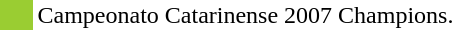<table>
<tr>
<td style="background:#9ACD32;width:20px"></td>
<td>Campeonato Catarinense 2007 Champions.</td>
</tr>
</table>
